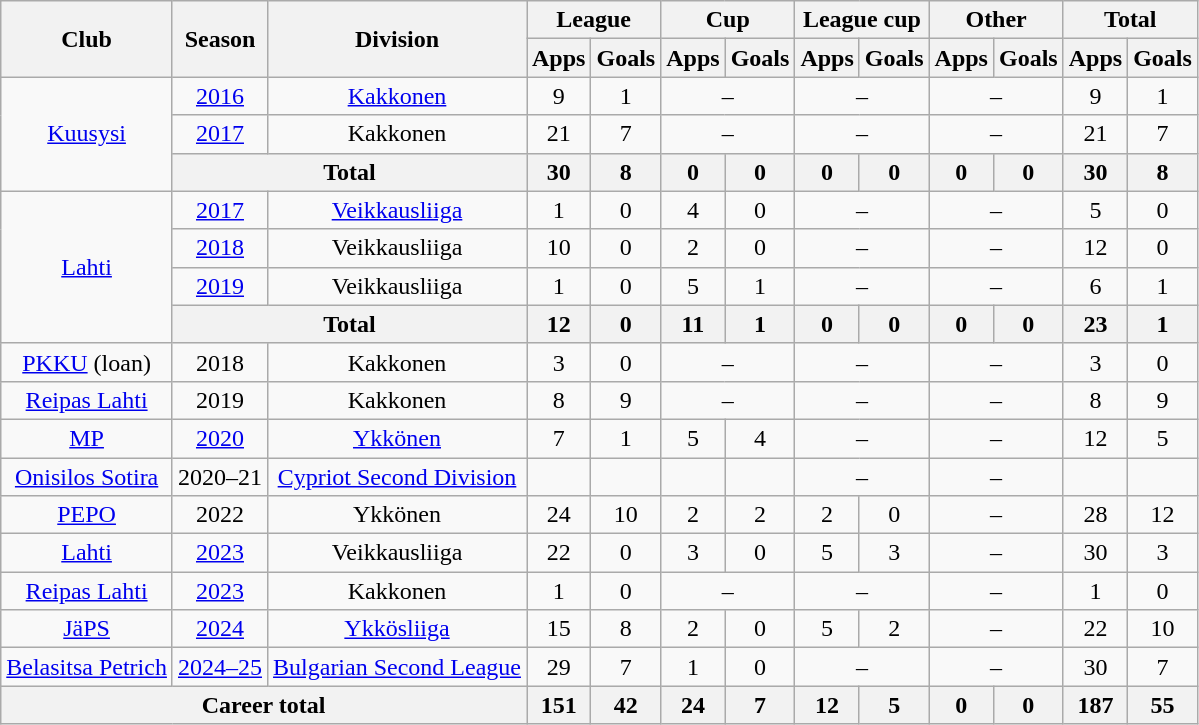<table class="wikitable" style="text-align:center">
<tr>
<th rowspan="2">Club</th>
<th rowspan="2">Season</th>
<th rowspan="2">Division</th>
<th colspan="2">League</th>
<th colspan="2">Cup</th>
<th colspan="2">League cup</th>
<th colspan="2">Other</th>
<th colspan="2">Total</th>
</tr>
<tr>
<th>Apps</th>
<th>Goals</th>
<th>Apps</th>
<th>Goals</th>
<th>Apps</th>
<th>Goals</th>
<th>Apps</th>
<th>Goals</th>
<th>Apps</th>
<th>Goals</th>
</tr>
<tr>
<td rowspan=3><a href='#'>Kuusysi</a></td>
<td><a href='#'>2016</a></td>
<td><a href='#'>Kakkonen</a></td>
<td>9</td>
<td>1</td>
<td colspan=2>–</td>
<td colspan=2>–</td>
<td colspan=2>–</td>
<td>9</td>
<td>1</td>
</tr>
<tr>
<td><a href='#'>2017</a></td>
<td>Kakkonen</td>
<td>21</td>
<td>7</td>
<td colspan=2>–</td>
<td colspan=2>–</td>
<td colspan=2>–</td>
<td>21</td>
<td>7</td>
</tr>
<tr>
<th colspan="2">Total</th>
<th>30</th>
<th>8</th>
<th>0</th>
<th>0</th>
<th>0</th>
<th>0</th>
<th>0</th>
<th>0</th>
<th>30</th>
<th>8</th>
</tr>
<tr>
<td rowspan=4><a href='#'>Lahti</a></td>
<td><a href='#'>2017</a></td>
<td><a href='#'>Veikkausliiga</a></td>
<td>1</td>
<td>0</td>
<td>4</td>
<td>0</td>
<td colspan=2>–</td>
<td colspan=2>–</td>
<td>5</td>
<td>0</td>
</tr>
<tr>
<td><a href='#'>2018</a></td>
<td>Veikkausliiga</td>
<td>10</td>
<td>0</td>
<td>2</td>
<td>0</td>
<td colspan=2>–</td>
<td colspan=2>–</td>
<td>12</td>
<td>0</td>
</tr>
<tr>
<td><a href='#'>2019</a></td>
<td>Veikkausliiga</td>
<td>1</td>
<td>0</td>
<td>5</td>
<td>1</td>
<td colspan=2>–</td>
<td colspan=2>–</td>
<td>6</td>
<td>1</td>
</tr>
<tr>
<th colspan="2">Total</th>
<th>12</th>
<th>0</th>
<th>11</th>
<th>1</th>
<th>0</th>
<th>0</th>
<th>0</th>
<th>0</th>
<th>23</th>
<th>1</th>
</tr>
<tr>
<td><a href='#'>PKKU</a> (loan)</td>
<td>2018</td>
<td>Kakkonen</td>
<td>3</td>
<td>0</td>
<td colspan=2>–</td>
<td colspan=2>–</td>
<td colspan=2>–</td>
<td>3</td>
<td>0</td>
</tr>
<tr>
<td><a href='#'>Reipas Lahti</a></td>
<td>2019</td>
<td>Kakkonen</td>
<td>8</td>
<td>9</td>
<td colspan=2>–</td>
<td colspan=2>–</td>
<td colspan=2>–</td>
<td>8</td>
<td>9</td>
</tr>
<tr>
<td><a href='#'>MP</a></td>
<td><a href='#'>2020</a></td>
<td><a href='#'>Ykkönen</a></td>
<td>7</td>
<td>1</td>
<td>5</td>
<td>4</td>
<td colspan=2>–</td>
<td colspan=2>–</td>
<td>12</td>
<td>5</td>
</tr>
<tr>
<td><a href='#'>Onisilos Sotira</a></td>
<td>2020–21</td>
<td><a href='#'>Cypriot Second Division</a></td>
<td></td>
<td></td>
<td></td>
<td></td>
<td colspan=2>–</td>
<td colspan=2>–</td>
<td></td>
<td></td>
</tr>
<tr>
<td><a href='#'>PEPO</a></td>
<td>2022</td>
<td>Ykkönen</td>
<td>24</td>
<td>10</td>
<td>2</td>
<td>2</td>
<td>2</td>
<td>0</td>
<td colspan=2>–</td>
<td>28</td>
<td>12</td>
</tr>
<tr>
<td><a href='#'>Lahti</a></td>
<td><a href='#'>2023</a></td>
<td>Veikkausliiga</td>
<td>22</td>
<td>0</td>
<td>3</td>
<td>0</td>
<td>5</td>
<td>3</td>
<td colspan=2>–</td>
<td>30</td>
<td>3</td>
</tr>
<tr>
<td><a href='#'>Reipas Lahti</a></td>
<td><a href='#'>2023</a></td>
<td>Kakkonen</td>
<td>1</td>
<td>0</td>
<td colspan=2>–</td>
<td colspan=2>–</td>
<td colspan=2>–</td>
<td>1</td>
<td>0</td>
</tr>
<tr>
<td><a href='#'>JäPS</a></td>
<td><a href='#'>2024</a></td>
<td><a href='#'>Ykkösliiga</a></td>
<td>15</td>
<td>8</td>
<td>2</td>
<td>0</td>
<td>5</td>
<td>2</td>
<td colspan=2>–</td>
<td>22</td>
<td>10</td>
</tr>
<tr>
<td><a href='#'>Belasitsa Petrich</a></td>
<td><a href='#'>2024–25</a></td>
<td><a href='#'>Bulgarian Second League</a></td>
<td>29</td>
<td>7</td>
<td>1</td>
<td>0</td>
<td colspan=2>–</td>
<td colspan=2>–</td>
<td>30</td>
<td>7</td>
</tr>
<tr>
<th colspan="3">Career total</th>
<th>151</th>
<th>42</th>
<th>24</th>
<th>7</th>
<th>12</th>
<th>5</th>
<th>0</th>
<th>0</th>
<th>187</th>
<th>55</th>
</tr>
</table>
